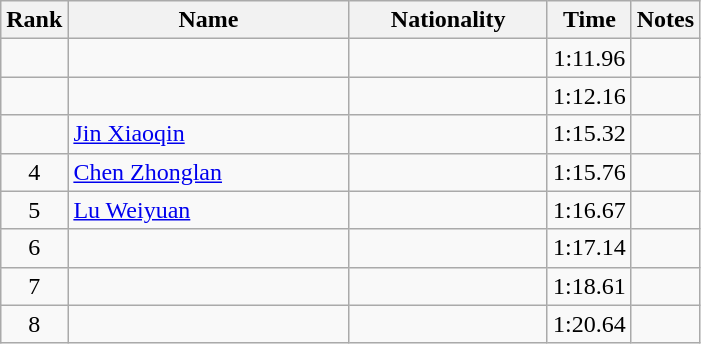<table class="wikitable sortable" style="text-align:center">
<tr>
<th>Rank</th>
<th style="width:180px">Name</th>
<th style="width:125px">Nationality</th>
<th>Time</th>
<th>Notes</th>
</tr>
<tr>
<td></td>
<td style="text-align:left;"></td>
<td style="text-align:left;"></td>
<td>1:11.96</td>
<td></td>
</tr>
<tr>
<td></td>
<td style="text-align:left;"></td>
<td style="text-align:left;"></td>
<td>1:12.16</td>
<td></td>
</tr>
<tr>
<td></td>
<td style="text-align:left;"><a href='#'>Jin Xiaoqin</a></td>
<td style="text-align:left;"></td>
<td>1:15.32</td>
<td></td>
</tr>
<tr>
<td>4</td>
<td style="text-align:left;"><a href='#'>Chen Zhonglan</a></td>
<td style="text-align:left;"></td>
<td>1:15.76</td>
<td></td>
</tr>
<tr>
<td>5</td>
<td style="text-align:left;"><a href='#'>Lu Weiyuan</a></td>
<td style="text-align:left;"></td>
<td>1:16.67</td>
<td></td>
</tr>
<tr>
<td>6</td>
<td style="text-align:left;"></td>
<td style="text-align:left;"></td>
<td>1:17.14</td>
<td></td>
</tr>
<tr>
<td>7</td>
<td style="text-align:left;"></td>
<td style="text-align:left;"></td>
<td>1:18.61</td>
<td></td>
</tr>
<tr>
<td>8</td>
<td style="text-align:left;"></td>
<td style="text-align:left;"></td>
<td>1:20.64</td>
<td></td>
</tr>
</table>
